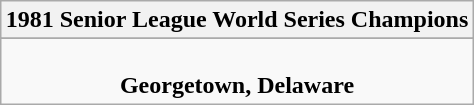<table class="wikitable" style="text-align: center; margin: 0 auto;">
<tr>
<th>1981 Senior League World Series Champions</th>
</tr>
<tr>
</tr>
<tr>
<td><br><strong>Georgetown, Delaware</strong></td>
</tr>
</table>
